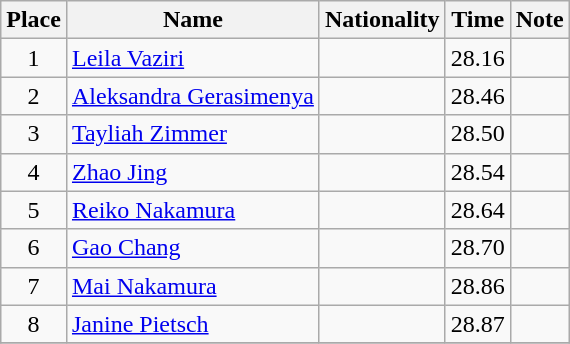<table class="wikitable" style="text-align:center">
<tr>
<th>Place</th>
<th>Name</th>
<th>Nationality</th>
<th>Time</th>
<th>Note</th>
</tr>
<tr>
<td>1</td>
<td align=left><a href='#'>Leila Vaziri</a></td>
<td align=left></td>
<td>28.16</td>
<td></td>
</tr>
<tr>
<td>2</td>
<td align=left><a href='#'>Aleksandra Gerasimenya</a></td>
<td align=left></td>
<td>28.46</td>
<td></td>
</tr>
<tr>
<td>3</td>
<td align=left><a href='#'>Tayliah Zimmer</a></td>
<td align=left></td>
<td>28.50</td>
<td></td>
</tr>
<tr>
<td>4</td>
<td align=left><a href='#'>Zhao Jing</a></td>
<td align=left></td>
<td>28.54</td>
<td></td>
</tr>
<tr>
<td>5</td>
<td align=left><a href='#'>Reiko Nakamura</a></td>
<td align=left></td>
<td>28.64</td>
<td></td>
</tr>
<tr>
<td>6</td>
<td align=left><a href='#'>Gao Chang</a></td>
<td align=left></td>
<td>28.70</td>
<td></td>
</tr>
<tr>
<td>7</td>
<td align=left><a href='#'>Mai Nakamura</a></td>
<td align=left></td>
<td>28.86</td>
<td></td>
</tr>
<tr>
<td>8</td>
<td align=left><a href='#'>Janine Pietsch</a></td>
<td align=left></td>
<td>28.87</td>
<td></td>
</tr>
<tr>
</tr>
</table>
